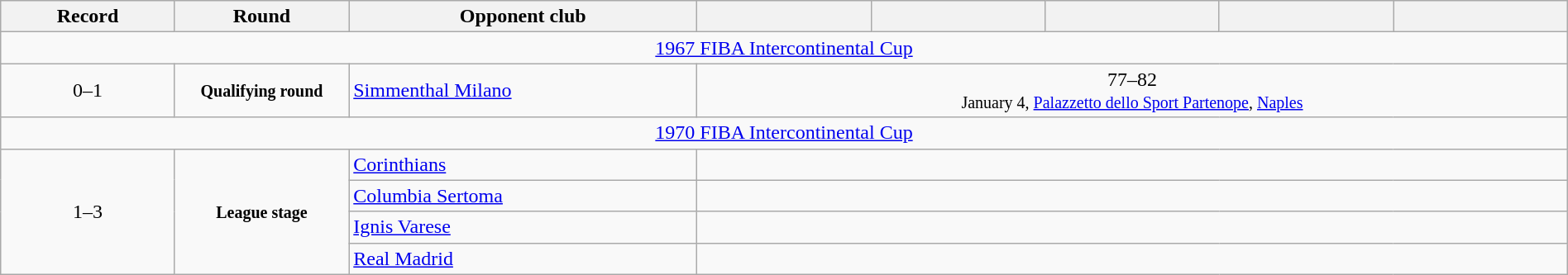<table class="wikitable" width=100% style="text-align: center;">
<tr>
<th width=10%>Record</th>
<th width=10%>Round</th>
<th width=20%>Opponent club</th>
<th width=10%></th>
<th width=10%></th>
<th width=10%></th>
<th width=10%></th>
<th width=10%></th>
</tr>
<tr>
<td colspan=8><a href='#'>1967 FIBA Intercontinental Cup</a></td>
</tr>
<tr>
<td>0–1</td>
<td><small><strong>Qualifying round</strong></small></td>
<td align=left> <a href='#'>Simmenthal Milano</a></td>
<td colspan=5 style="text-align:center;">77–82<br><small>January 4, <a href='#'>Palazzetto dello Sport Partenope</a>, <a href='#'>Naples</a></small></td>
</tr>
<tr>
<td colspan=8><a href='#'>1970 FIBA Intercontinental Cup</a></td>
</tr>
<tr>
<td rowspan=4>1–3</td>
<td rowspan=4><small><strong>League stage</strong></small></td>
<td align=left> <a href='#'>Corinthians</a></td>
<td colspan=5></td>
</tr>
<tr>
<td align=left> <a href='#'>Columbia Sertoma</a></td>
<td colspan=5></td>
</tr>
<tr>
<td align=left> <a href='#'>Ignis Varese</a></td>
<td colspan=5></td>
</tr>
<tr>
<td align=left> <a href='#'>Real Madrid</a></td>
<td colspan=5></td>
</tr>
</table>
